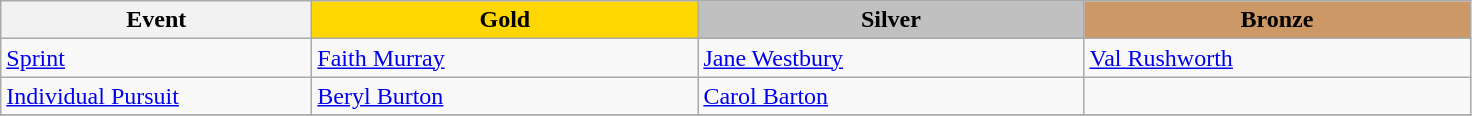<table class="wikitable" style="font-size: 100%">
<tr>
<th width=200>Event</th>
<th width=250 style="background-color: gold;">Gold</th>
<th width=250 style="background-color: silver;">Silver</th>
<th width=250 style="background-color: #cc9966;">Bronze</th>
</tr>
<tr>
<td><a href='#'>Sprint</a></td>
<td><a href='#'>Faith Murray</a></td>
<td><a href='#'>Jane Westbury</a></td>
<td><a href='#'>Val Rushworth</a></td>
</tr>
<tr>
<td><a href='#'>Individual Pursuit</a></td>
<td><a href='#'>Beryl Burton</a></td>
<td><a href='#'>Carol Barton</a></td>
<td></td>
</tr>
<tr>
</tr>
</table>
